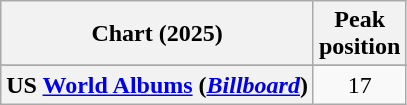<table class="wikitable sortable plainrowheaders" style="text-align:center">
<tr>
<th scope="col">Chart (2025)</th>
<th scope="col">Peak<br>position</th>
</tr>
<tr>
</tr>
<tr>
</tr>
<tr>
</tr>
<tr>
</tr>
<tr>
<th scope="row">US <a href='#'>World Albums</a> (<em><a href='#'>Billboard</a></em>)</th>
<td>17</td>
</tr>
</table>
